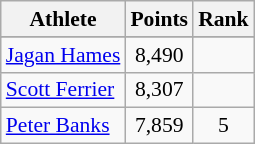<table class="wikitable" style="font-size:90%">
<tr>
<th colspan=1>Athlete</th>
<th colspan=1>Points</th>
<th colspan=1>Rank</th>
</tr>
<tr style="font-size:95%">
</tr>
<tr align=center>
<td align=left><a href='#'>Jagan Hames</a></td>
<td>8,490</td>
<td></td>
</tr>
<tr align=center>
<td align=left><a href='#'>Scott Ferrier</a></td>
<td>8,307</td>
<td></td>
</tr>
<tr align=center>
<td align=left><a href='#'>Peter Banks</a></td>
<td>7,859</td>
<td>5</td>
</tr>
</table>
